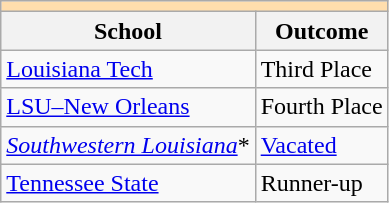<table class="wikitable" style="float:left; margin-right:1em;">
<tr>
<th colspan="3" style="background:#ffdead;"></th>
</tr>
<tr>
<th>School</th>
<th>Outcome</th>
</tr>
<tr>
<td><a href='#'>Louisiana Tech</a></td>
<td>Third Place</td>
</tr>
<tr>
<td><a href='#'>LSU–New Orleans</a></td>
<td>Fourth Place</td>
</tr>
<tr>
<td><em><a href='#'>Southwestern Louisiana</a></em>*</td>
<td><a href='#'>Vacated</a></td>
</tr>
<tr>
<td><a href='#'>Tennessee State</a></td>
<td>Runner-up</td>
</tr>
</table>
